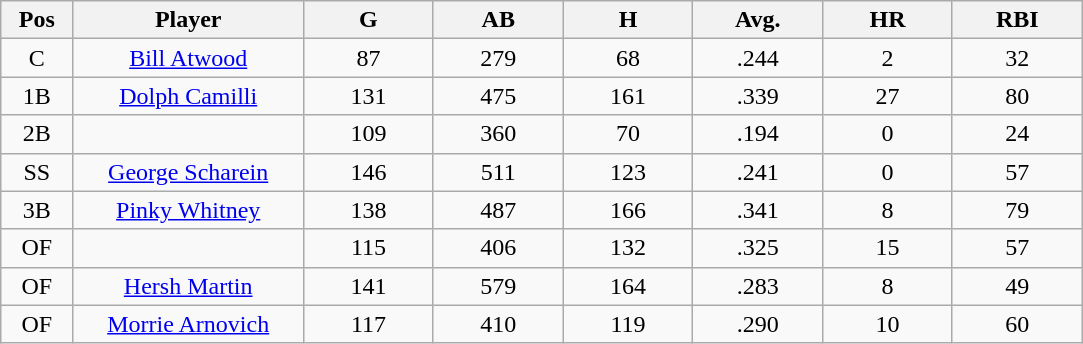<table class="wikitable sortable">
<tr>
<th bgcolor="#DDDDFF" width="5%">Pos</th>
<th bgcolor="#DDDDFF" width="16%">Player</th>
<th bgcolor="#DDDDFF" width="9%">G</th>
<th bgcolor="#DDDDFF" width="9%">AB</th>
<th bgcolor="#DDDDFF" width="9%">H</th>
<th bgcolor="#DDDDFF" width="9%">Avg.</th>
<th bgcolor="#DDDDFF" width="9%">HR</th>
<th bgcolor="#DDDDFF" width="9%">RBI</th>
</tr>
<tr align="center">
<td>C</td>
<td><a href='#'>Bill Atwood</a></td>
<td>87</td>
<td>279</td>
<td>68</td>
<td>.244</td>
<td>2</td>
<td>32</td>
</tr>
<tr align=center>
<td>1B</td>
<td><a href='#'>Dolph Camilli</a></td>
<td>131</td>
<td>475</td>
<td>161</td>
<td>.339</td>
<td>27</td>
<td>80</td>
</tr>
<tr align=center>
<td>2B</td>
<td></td>
<td>109</td>
<td>360</td>
<td>70</td>
<td>.194</td>
<td>0</td>
<td>24</td>
</tr>
<tr align="center">
<td>SS</td>
<td><a href='#'>George Scharein</a></td>
<td>146</td>
<td>511</td>
<td>123</td>
<td>.241</td>
<td>0</td>
<td>57</td>
</tr>
<tr align=center>
<td>3B</td>
<td><a href='#'>Pinky Whitney</a></td>
<td>138</td>
<td>487</td>
<td>166</td>
<td>.341</td>
<td>8</td>
<td>79</td>
</tr>
<tr align=center>
<td>OF</td>
<td></td>
<td>115</td>
<td>406</td>
<td>132</td>
<td>.325</td>
<td>15</td>
<td>57</td>
</tr>
<tr align="center">
<td>OF</td>
<td><a href='#'>Hersh Martin</a></td>
<td>141</td>
<td>579</td>
<td>164</td>
<td>.283</td>
<td>8</td>
<td>49</td>
</tr>
<tr align=center>
<td>OF</td>
<td><a href='#'>Morrie Arnovich</a></td>
<td>117</td>
<td>410</td>
<td>119</td>
<td>.290</td>
<td>10</td>
<td>60</td>
</tr>
</table>
